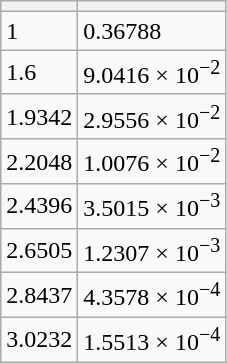<table class=wikitable style="border: none;">
<tr>
<th scope=col></th>
<th scope=col></th>
</tr>
<tr>
<td>1</td>
<td>0.36788</td>
</tr>
<tr>
<td>1.6</td>
<td>9.0416 × 10<sup>−2</sup></td>
</tr>
<tr>
<td>1.9342</td>
<td>2.9556 × 10<sup>−2</sup></td>
</tr>
<tr>
<td>2.2048</td>
<td>1.0076 × 10<sup>−2</sup></td>
</tr>
<tr>
<td>2.4396</td>
<td>3.5015 × 10<sup>−3</sup></td>
</tr>
<tr>
<td>2.6505</td>
<td>1.2307 × 10<sup>−3</sup></td>
</tr>
<tr>
<td>2.8437</td>
<td>4.3578 × 10<sup>−4</sup></td>
</tr>
<tr>
<td>3.0232</td>
<td>1.5513 × 10<sup>−4</sup></td>
</tr>
</table>
